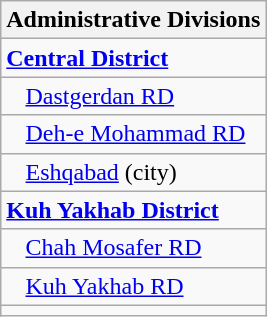<table class="wikitable">
<tr>
<th>Administrative Divisions</th>
</tr>
<tr>
<td><strong><a href='#'>Central District</a></strong></td>
</tr>
<tr>
<td style="padding-left: 1em;"><a href='#'>Dastgerdan RD</a></td>
</tr>
<tr>
<td style="padding-left: 1em;"><a href='#'>Deh-e Mohammad RD</a></td>
</tr>
<tr>
<td style="padding-left: 1em;"><a href='#'>Eshqabad</a> (city)</td>
</tr>
<tr>
<td><strong><a href='#'>Kuh Yakhab District</a></strong></td>
</tr>
<tr>
<td style="padding-left: 1em;"><a href='#'>Chah Mosafer RD</a></td>
</tr>
<tr>
<td style="padding-left: 1em;"><a href='#'>Kuh Yakhab RD</a></td>
</tr>
<tr>
<td colspan=1></td>
</tr>
</table>
